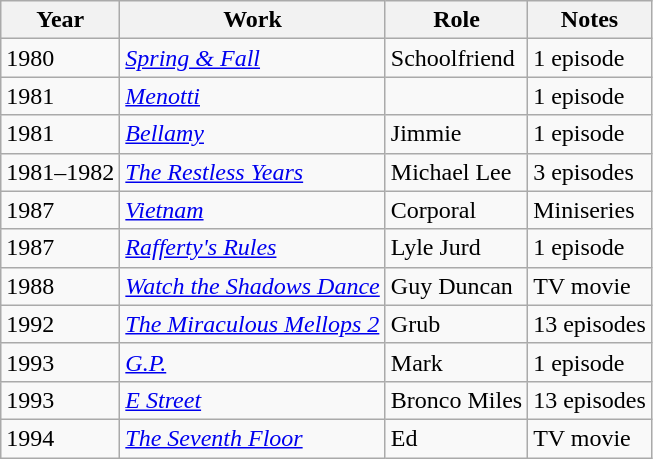<table class=wikitable>
<tr>
<th>Year</th>
<th>Work</th>
<th>Role</th>
<th>Notes</th>
</tr>
<tr>
<td>1980</td>
<td><em><a href='#'>Spring & Fall</a></em></td>
<td>Schoolfriend</td>
<td>1 episode</td>
</tr>
<tr>
<td>1981</td>
<td><em><a href='#'>Menotti</a></em></td>
<td></td>
<td>1 episode</td>
</tr>
<tr>
<td>1981</td>
<td><em><a href='#'>Bellamy</a></em></td>
<td>Jimmie</td>
<td>1 episode</td>
</tr>
<tr>
<td>1981–1982</td>
<td><em><a href='#'>The Restless Years</a></em></td>
<td>Michael Lee</td>
<td>3 episodes</td>
</tr>
<tr>
<td>1987</td>
<td><em><a href='#'>Vietnam</a></em></td>
<td>Corporal</td>
<td>Miniseries</td>
</tr>
<tr>
<td>1987</td>
<td><em><a href='#'>Rafferty's Rules</a></em></td>
<td>Lyle Jurd</td>
<td>1 episode</td>
</tr>
<tr>
<td>1988</td>
<td><em><a href='#'>Watch the Shadows Dance</a></em></td>
<td>Guy Duncan</td>
<td>TV movie</td>
</tr>
<tr>
<td>1992</td>
<td><em><a href='#'>The Miraculous Mellops 2</a></em></td>
<td>Grub</td>
<td>13 episodes</td>
</tr>
<tr>
<td>1993</td>
<td><em><a href='#'>G.P.</a></em></td>
<td>Mark</td>
<td>1 episode</td>
</tr>
<tr>
<td>1993</td>
<td><em><a href='#'>E Street</a></em></td>
<td>Bronco Miles</td>
<td>13 episodes</td>
</tr>
<tr>
<td>1994</td>
<td><em><a href='#'>The Seventh Floor</a></em></td>
<td>Ed</td>
<td>TV movie</td>
</tr>
</table>
